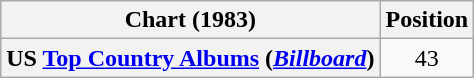<table class="wikitable plainrowheaders">
<tr>
<th scope="col">Chart (1983)</th>
<th scope="col">Position</th>
</tr>
<tr>
<th scope="row">US <a href='#'>Top Country Albums</a> (<em><a href='#'>Billboard</a></em>)</th>
<td align="center">43</td>
</tr>
</table>
